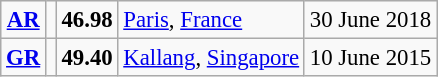<table class="wikitable" style="font-size:95%; position:relative;">
<tr>
<td align=center><strong><a href='#'>AR</a></strong></td>
<td></td>
<td><strong>46.98</strong></td>
<td><a href='#'>Paris</a>, <a href='#'>France</a></td>
<td>30 June 2018</td>
</tr>
<tr>
<td align=center><strong><a href='#'>GR</a></strong></td>
<td></td>
<td><strong>49.40</strong></td>
<td><a href='#'>Kallang</a>, <a href='#'>Singapore</a></td>
<td>10 June 2015</td>
</tr>
</table>
